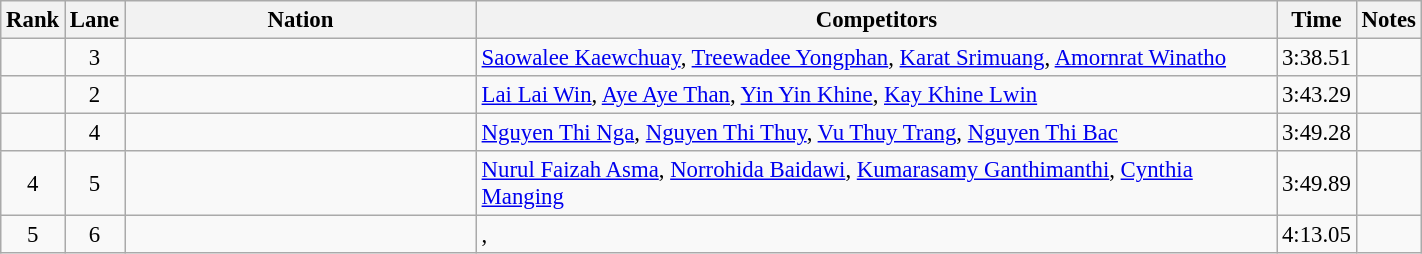<table class="wikitable sortable" width=75% style="text-align:center; font-size:95%">
<tr>
<th width=15>Rank</th>
<th width=15>Lane</th>
<th width=300>Nation</th>
<th width=700>Competitors</th>
<th width=15>Time</th>
<th width=15>Notes</th>
</tr>
<tr>
<td></td>
<td>3</td>
<td align=left></td>
<td align=left><a href='#'>Saowalee Kaewchuay</a>, <a href='#'>Treewadee Yongphan</a>, <a href='#'>Karat Srimuang</a>, <a href='#'>Amornrat Winatho</a></td>
<td>3:38.51</td>
<td></td>
</tr>
<tr>
<td></td>
<td>2</td>
<td align=left></td>
<td align=left><a href='#'>Lai Lai Win</a>, <a href='#'>Aye Aye Than</a>, <a href='#'>Yin Yin Khine</a>, <a href='#'>Kay Khine Lwin</a></td>
<td>3:43.29</td>
<td></td>
</tr>
<tr>
<td></td>
<td>4</td>
<td align=left></td>
<td align=left><a href='#'>Nguyen Thi Nga</a>, <a href='#'>Nguyen Thi Thuy</a>, <a href='#'>Vu Thuy Trang</a>, <a href='#'>Nguyen Thi Bac</a></td>
<td>3:49.28</td>
<td></td>
</tr>
<tr>
<td>4</td>
<td>5</td>
<td align=left></td>
<td align=left><a href='#'>Nurul Faizah Asma</a>, <a href='#'>Norrohida Baidawi</a>, <a href='#'>Kumarasamy Ganthimanthi</a>, <a href='#'>Cynthia Manging</a></td>
<td>3:49.89</td>
<td></td>
</tr>
<tr>
<td>5</td>
<td>6</td>
<td align=left></td>
<td align=left>,</td>
<td>4:13.05</td>
<td></td>
</tr>
</table>
